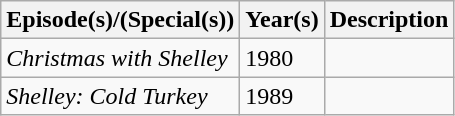<table class="wikitable sortable">
<tr>
<th>Episode(s)/(Special(s))</th>
<th>Year(s)</th>
<th>Description</th>
</tr>
<tr>
<td><em>Christmas with Shelley</em></td>
<td>1980</td>
<td></td>
</tr>
<tr>
<td><em>Shelley: Cold Turkey</em></td>
<td>1989</td>
<td></td>
</tr>
</table>
